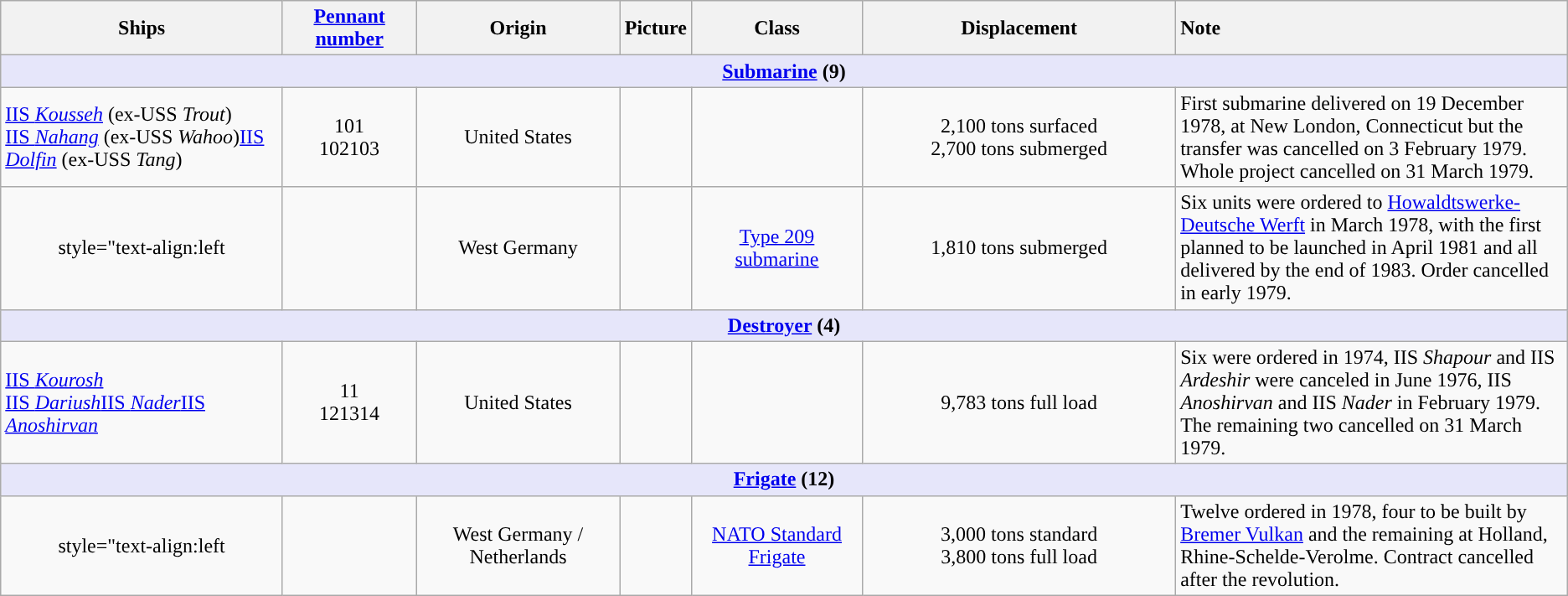<table class="wikitable" style="text-align:center;">
<tr>
<th style="text-align:center; width:18%;">Ships</th>
<th><a href='#'>Pennant number</a></th>
<th>Origin</th>
<th style="text-align:center; width:0%;">Picture</th>
<th>Class</th>
<th style="text-align:center; width:20%;">Displacement</th>
<th style="text-align:left; width:25%;">Note</th>
</tr>
<tr>
<th colspan="7" style="background: lavender;"><a href='#'>Submarine</a> (9)</th>
</tr>
<tr>
<td style="text-align:left"><a href='#'>IIS <em>Kousseh</em></a> (ex-USS <em>Trout</em>)<br><a href='#'>IIS <em>Nahang</em></a> (ex-USS <em>Wahoo</em>)<a href='#'>IIS <em>Dolfin</em></a> (ex-USS <em>Tang</em>)</td>
<td>101<br>102103</td>
<td>United States</td>
<td></td>
<td></td>
<td>2,100 tons surfaced<br>2,700 tons submerged</td>
<td style="text-align:left">First submarine delivered on 19 December 1978, at New London, Connecticut but the transfer was cancelled on 3 February 1979. Whole project cancelled on 31 March 1979.</td>
</tr>
<tr>
<td>style="text-align:left </td>
<td></td>
<td>West Germany</td>
<td></td>
<td><a href='#'>Type 209 submarine</a></td>
<td>1,810 tons submerged</td>
<td style="text-align:left">Six units were ordered to <a href='#'>Howaldtswerke-Deutsche Werft</a> in March 1978, with the first planned to be launched in April 1981 and all delivered by the end of 1983. Order cancelled in early 1979.</td>
</tr>
<tr>
<th colspan="7" style="background: lavender;"><a href='#'>Destroyer</a> (4)</th>
</tr>
<tr>
<td style="text-align:left"><a href='#'>IIS <em>Kourosh</em></a><br><a href='#'>IIS <em>Dariush</em></a><a href='#'>IIS <em>Nader</em></a><a href='#'>IIS <em>Anoshirvan</em></a></td>
<td>11<br>121314</td>
<td>United States</td>
<td></td>
<td></td>
<td>9,783 tons full load</td>
<td style="text-align:left">Six were ordered in 1974, IIS <em>Shapour</em> and IIS <em>Ardeshir</em> were canceled in June 1976, IIS <em>Anoshirvan</em> and IIS <em>Nader</em> in February 1979. The remaining two cancelled on 31 March 1979.</td>
</tr>
<tr>
<th colspan="7" style="background: lavender;"><a href='#'>Frigate</a> (12)</th>
</tr>
<tr>
<td>style="text-align:left </td>
<td></td>
<td>West Germany / Netherlands</td>
<td></td>
<td><a href='#'>NATO Standard Frigate</a></td>
<td>3,000 tons standard<br>3,800 tons full load</td>
<td style="text-align:left">Twelve ordered in 1978, four to be built by <a href='#'>Bremer Vulkan</a> and the remaining at Holland, Rhine-Schelde-Verolme. Contract cancelled after the revolution.</td>
</tr>
</table>
